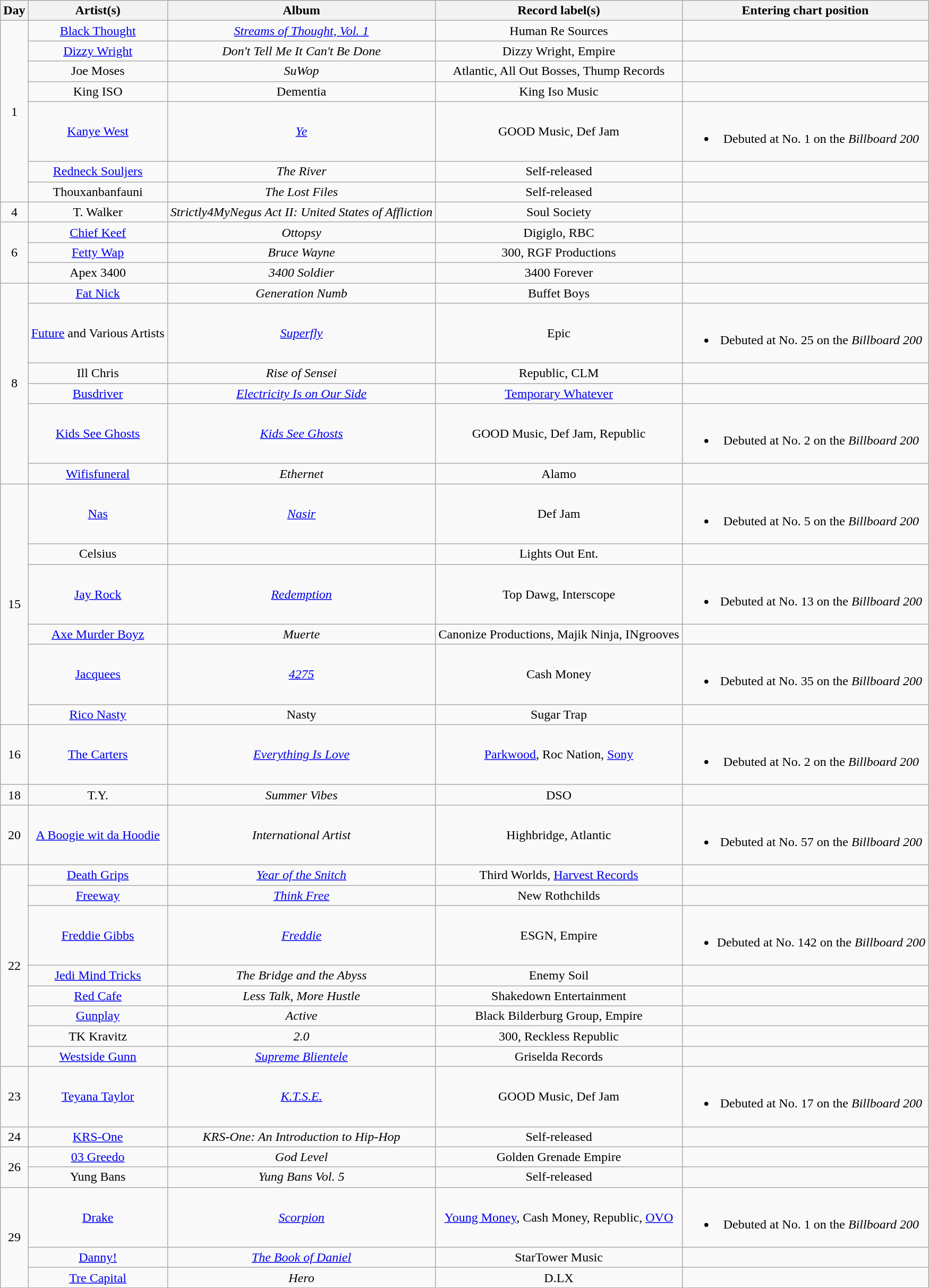<table class="wikitable" style="text-align:center;">
<tr>
<th scope="col">Day</th>
<th scope="col">Artist(s)</th>
<th scope="col">Album</th>
<th scope="col">Record label(s)</th>
<th scope="col">Entering chart position</th>
</tr>
<tr>
<td rowspan="7">1</td>
<td><a href='#'>Black Thought</a></td>
<td><em><a href='#'>Streams of Thought, Vol. 1</a></em></td>
<td>Human Re Sources</td>
<td></td>
</tr>
<tr>
<td><a href='#'>Dizzy Wright</a></td>
<td><em>Don't Tell Me It Can't Be Done</em></td>
<td>Dizzy Wright, Empire</td>
<td></td>
</tr>
<tr>
<td>Joe Moses</td>
<td><em>SuWop</em></td>
<td>Atlantic, All Out Bosses, Thump Records</td>
<td></td>
</tr>
<tr>
<td>King ISO</td>
<td>Dementia</td>
<td>King Iso Music</td>
<td></td>
</tr>
<tr>
<td><a href='#'>Kanye West</a></td>
<td><em><a href='#'>Ye</a></em></td>
<td>GOOD Music, Def Jam</td>
<td><br><ul><li>Debuted at No. 1 on the <em>Billboard 200</em></li></ul></td>
</tr>
<tr>
<td><a href='#'>Redneck Souljers</a></td>
<td><em>The River</em></td>
<td>Self-released</td>
<td></td>
</tr>
<tr>
<td>Thouxanbanfauni</td>
<td><em>The Lost Files</em></td>
<td>Self-released</td>
<td></td>
</tr>
<tr>
<td>4</td>
<td>T. Walker</td>
<td><em>Strictly4MyNegus Act II: United States of Affliction</em></td>
<td>Soul Society</td>
<td></td>
</tr>
<tr>
<td rowspan="3">6</td>
<td><a href='#'>Chief Keef</a></td>
<td><em>Ottopsy</em></td>
<td>Digiglo, RBC</td>
<td></td>
</tr>
<tr>
<td><a href='#'>Fetty Wap</a></td>
<td><em>Bruce Wayne</em></td>
<td>300, RGF Productions</td>
<td></td>
</tr>
<tr>
<td>Apex 3400</td>
<td><em>3400 Soldier</em></td>
<td>3400 Forever</td>
<td></td>
</tr>
<tr>
<td rowspan="6">8</td>
<td><a href='#'>Fat Nick</a></td>
<td><em>Generation Numb</em></td>
<td>Buffet Boys</td>
<td></td>
</tr>
<tr>
<td><a href='#'>Future</a> and Various Artists</td>
<td><em><a href='#'>Superfly</a></em></td>
<td>Epic</td>
<td><br><ul><li>Debuted at No. 25 on the <em>Billboard 200</em></li></ul></td>
</tr>
<tr>
<td>Ill Chris</td>
<td><em>Rise of Sensei</em></td>
<td>Republic, CLM</td>
<td></td>
</tr>
<tr>
<td><a href='#'>Busdriver</a></td>
<td><em><a href='#'>Electricity Is on Our Side</a></em></td>
<td><a href='#'>Temporary Whatever</a></td>
<td></td>
</tr>
<tr>
<td><a href='#'>Kids See Ghosts</a></td>
<td><em><a href='#'>Kids See Ghosts</a></em></td>
<td>GOOD Music, Def Jam, Republic</td>
<td><br><ul><li>Debuted at No. 2 on the <em>Billboard 200</em></li></ul></td>
</tr>
<tr>
<td><a href='#'>Wifisfuneral</a></td>
<td><em>Ethernet</em></td>
<td>Alamo</td>
<td></td>
</tr>
<tr>
<td rowspan="6">15</td>
<td><a href='#'>Nas</a></td>
<td><em><a href='#'>Nasir</a></em></td>
<td>Def Jam</td>
<td><br><ul><li>Debuted at No. 5 on the <em>Billboard 200</em></li></ul></td>
</tr>
<tr>
<td>Celsius</td>
<td></td>
<td>Lights Out Ent.</td>
<td></td>
</tr>
<tr>
<td><a href='#'>Jay Rock</a></td>
<td><em><a href='#'>Redemption</a></em></td>
<td>Top Dawg, Interscope</td>
<td><br><ul><li>Debuted at No. 13 on the <em>Billboard 200</em></li></ul></td>
</tr>
<tr>
<td><a href='#'>Axe Murder Boyz</a></td>
<td><em>Muerte</em></td>
<td>Canonize Productions, Majik Ninja, INgrooves</td>
<td></td>
</tr>
<tr>
<td><a href='#'>Jacquees</a></td>
<td><em><a href='#'>4275</a></em></td>
<td>Cash Money</td>
<td><br><ul><li>Debuted at No. 35 on the <em>Billboard 200</em></li></ul></td>
</tr>
<tr>
<td><a href='#'>Rico Nasty</a></td>
<td>Nasty</td>
<td>Sugar Trap</td>
<td></td>
</tr>
<tr>
<td>16</td>
<td><a href='#'>The Carters</a></td>
<td><em><a href='#'>Everything Is Love</a></em></td>
<td><a href='#'>Parkwood</a>, Roc Nation, <a href='#'>Sony</a></td>
<td><br><ul><li>Debuted at No. 2 on the <em>Billboard 200</em></li></ul></td>
</tr>
<tr>
<td>18</td>
<td>T.Y.</td>
<td><em>Summer Vibes</em></td>
<td>DSO</td>
<td></td>
</tr>
<tr>
<td>20</td>
<td><a href='#'>A Boogie wit da Hoodie</a></td>
<td><em>International Artist</em></td>
<td>Highbridge, Atlantic</td>
<td><br><ul><li>Debuted at No. 57 on the <em>Billboard 200</em></li></ul></td>
</tr>
<tr>
<td rowspan="8">22</td>
<td><a href='#'>Death Grips</a></td>
<td><em><a href='#'>Year of the Snitch</a></em></td>
<td>Third Worlds, <a href='#'>Harvest Records</a></td>
<td></td>
</tr>
<tr>
<td><a href='#'>Freeway</a></td>
<td><em><a href='#'>Think Free</a></em></td>
<td>New Rothchilds</td>
<td></td>
</tr>
<tr>
<td><a href='#'>Freddie Gibbs</a></td>
<td><em><a href='#'>Freddie</a></em></td>
<td>ESGN, Empire</td>
<td><br><ul><li>Debuted at No. 142 on the <em>Billboard 200</em></li></ul></td>
</tr>
<tr>
<td><a href='#'>Jedi Mind Tricks</a></td>
<td><em>The Bridge and the Abyss</em></td>
<td>Enemy Soil</td>
<td></td>
</tr>
<tr>
<td><a href='#'>Red Cafe</a></td>
<td><em>Less Talk, More Hustle</em></td>
<td>Shakedown Entertainment</td>
<td></td>
</tr>
<tr>
<td><a href='#'>Gunplay</a></td>
<td><em>Active</em></td>
<td>Black Bilderburg Group, Empire</td>
<td></td>
</tr>
<tr>
<td>TK Kravitz</td>
<td><em>2.0</em></td>
<td>300, Reckless Republic</td>
<td></td>
</tr>
<tr>
<td><a href='#'>Westside Gunn</a></td>
<td><em><a href='#'>Supreme Blientele</a></em></td>
<td>Griselda Records</td>
<td></td>
</tr>
<tr>
<td>23</td>
<td><a href='#'>Teyana Taylor</a></td>
<td><em><a href='#'>K.T.S.E.</a></em></td>
<td>GOOD Music, Def Jam</td>
<td><br><ul><li>Debuted at No. 17 on the <em>Billboard 200</em></li></ul></td>
</tr>
<tr>
<td>24</td>
<td><a href='#'>KRS-One</a></td>
<td><em>KRS-One: An Introduction to Hip-Hop</em></td>
<td>Self-released</td>
<td></td>
</tr>
<tr>
<td rowspan="2">26</td>
<td><a href='#'>03 Greedo</a></td>
<td><em>God Level</em></td>
<td>Golden Grenade Empire</td>
<td></td>
</tr>
<tr>
<td>Yung Bans</td>
<td><em>Yung Bans Vol. 5</em></td>
<td>Self-released</td>
<td></td>
</tr>
<tr>
<td rowspan="3">29</td>
<td><a href='#'>Drake</a></td>
<td><em><a href='#'>Scorpion</a></em></td>
<td><a href='#'>Young Money</a>, Cash Money, Republic, <a href='#'>OVO</a></td>
<td><br><ul><li>Debuted at No. 1 on the <em>Billboard 200</em></li></ul></td>
</tr>
<tr>
<td><a href='#'>Danny!</a></td>
<td><em><a href='#'>The Book of Daniel</a></em></td>
<td>StarTower Music</td>
<td></td>
</tr>
<tr>
<td><a href='#'>Tre Capital</a></td>
<td><em>Hero</em></td>
<td>D.LX</td>
<td></td>
</tr>
</table>
